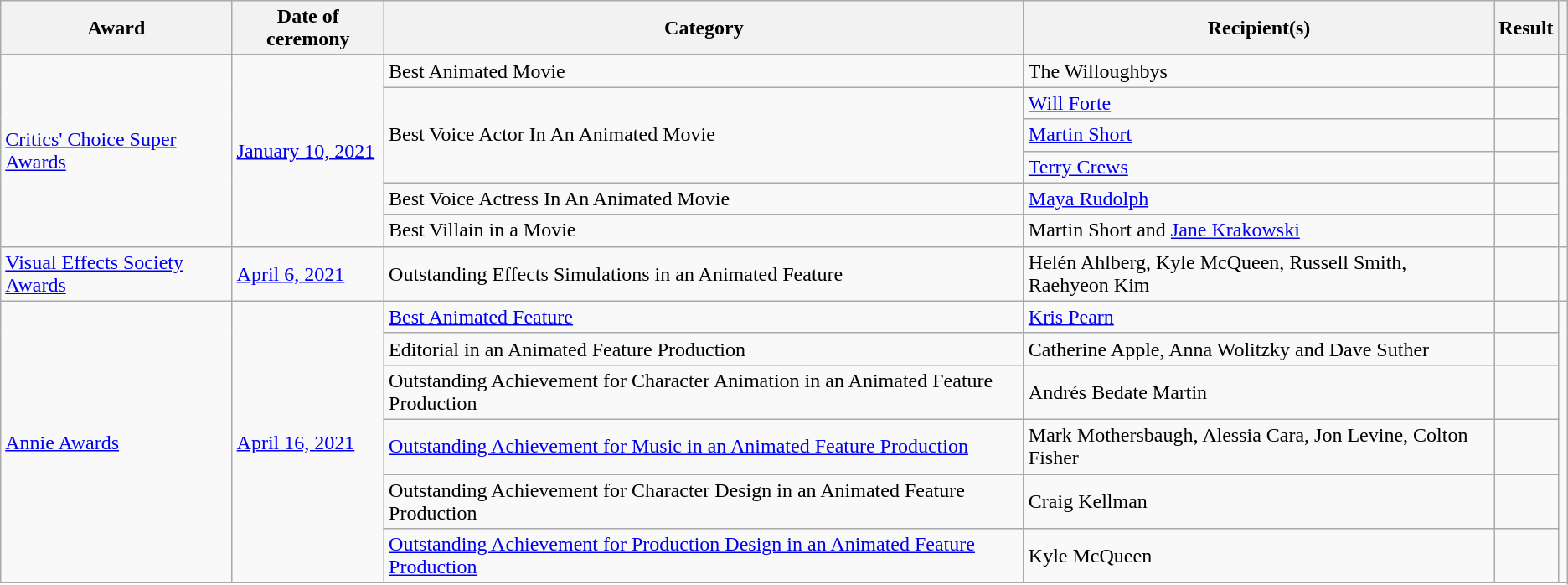<table class="wikitable sortable plainrowheaders">
<tr>
<th scope="col">Award</th>
<th scope="col">Date of ceremony</th>
<th scope="col">Category</th>
<th scope="col">Recipient(s)</th>
<th scope="col">Result</th>
<th scope="col" class="unsortable"></th>
</tr>
<tr>
</tr>
<tr>
<td rowspan="6"><a href='#'>Critics' Choice Super Awards</a></td>
<td rowspan="6"><a href='#'>January 10, 2021</a></td>
<td>Best Animated Movie</td>
<td>The Willoughbys</td>
<td></td>
<td rowspan="6"></td>
</tr>
<tr>
<td rowspan="3">Best Voice Actor In An Animated Movie</td>
<td><a href='#'>Will Forte</a></td>
<td></td>
</tr>
<tr>
<td><a href='#'>Martin Short</a></td>
<td></td>
</tr>
<tr>
<td><a href='#'>Terry Crews</a></td>
<td></td>
</tr>
<tr>
<td>Best Voice Actress In An Animated Movie</td>
<td><a href='#'>Maya Rudolph</a></td>
<td></td>
</tr>
<tr>
<td>Best Villain in a Movie</td>
<td>Martin Short and <a href='#'>Jane Krakowski</a></td>
<td></td>
</tr>
<tr>
<td><a href='#'>Visual Effects Society Awards</a></td>
<td><a href='#'>April 6, 2021</a></td>
<td>Outstanding Effects Simulations in an Animated Feature</td>
<td>Helén Ahlberg, Kyle McQueen, Russell Smith, Raehyeon Kim</td>
<td></td>
<td></td>
</tr>
<tr>
<td rowspan="6"><a href='#'>Annie Awards</a></td>
<td rowspan="6"><a href='#'>April 16, 2021</a></td>
<td><a href='#'>Best Animated Feature</a></td>
<td><a href='#'>Kris Pearn</a></td>
<td></td>
<td rowspan="7"></td>
</tr>
<tr>
<td>Editorial in an Animated Feature Production</td>
<td>Catherine Apple, Anna Wolitzky and Dave Suther</td>
<td></td>
</tr>
<tr>
<td>Outstanding Achievement for Character Animation in an Animated Feature Production</td>
<td>Andrés Bedate Martin</td>
<td></td>
</tr>
<tr>
<td><a href='#'>Outstanding Achievement for Music in an Animated Feature Production</a></td>
<td>Mark Mothersbaugh, Alessia Cara, Jon Levine, Colton Fisher</td>
<td></td>
</tr>
<tr>
<td>Outstanding Achievement for Character Design in an Animated Feature Production</td>
<td>Craig Kellman</td>
<td></td>
</tr>
<tr>
<td><a href='#'>Outstanding Achievement for Production Design in an Animated Feature Production</a></td>
<td>Kyle McQueen</td>
<td></td>
</tr>
<tr>
</tr>
</table>
